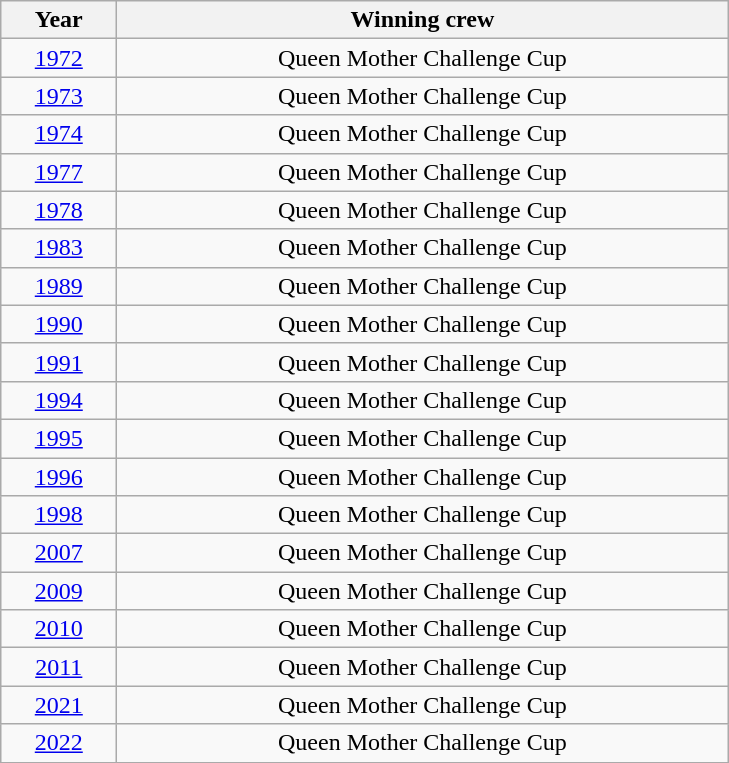<table class="wikitable" style="text-align:center">
<tr>
<th width=70>Year</th>
<th width=400>Winning crew</th>
</tr>
<tr>
<td><a href='#'>1972</a></td>
<td>Queen Mother Challenge Cup</td>
</tr>
<tr>
<td><a href='#'>1973</a></td>
<td>Queen Mother Challenge Cup</td>
</tr>
<tr>
<td><a href='#'>1974</a></td>
<td>Queen Mother Challenge Cup</td>
</tr>
<tr>
<td><a href='#'>1977</a></td>
<td>Queen Mother Challenge Cup</td>
</tr>
<tr>
<td><a href='#'>1978</a></td>
<td>Queen Mother Challenge Cup</td>
</tr>
<tr>
<td><a href='#'>1983</a></td>
<td>Queen Mother Challenge Cup</td>
</tr>
<tr>
<td><a href='#'>1989</a></td>
<td>Queen Mother Challenge Cup</td>
</tr>
<tr>
<td><a href='#'>1990</a></td>
<td>Queen Mother Challenge Cup</td>
</tr>
<tr>
<td><a href='#'>1991</a></td>
<td>Queen Mother Challenge Cup</td>
</tr>
<tr>
<td><a href='#'>1994</a></td>
<td>Queen Mother Challenge Cup</td>
</tr>
<tr>
<td><a href='#'>1995</a></td>
<td>Queen Mother Challenge Cup</td>
</tr>
<tr>
<td><a href='#'>1996</a></td>
<td>Queen Mother Challenge Cup</td>
</tr>
<tr>
<td><a href='#'>1998</a></td>
<td>Queen Mother Challenge Cup</td>
</tr>
<tr>
<td><a href='#'>2007</a></td>
<td>Queen Mother Challenge Cup</td>
</tr>
<tr>
<td><a href='#'>2009</a></td>
<td>Queen Mother Challenge Cup</td>
</tr>
<tr>
<td><a href='#'>2010</a></td>
<td>Queen Mother Challenge Cup</td>
</tr>
<tr>
<td><a href='#'>2011</a></td>
<td>Queen Mother Challenge Cup</td>
</tr>
<tr>
<td><a href='#'>2021</a></td>
<td>Queen Mother Challenge Cup</td>
</tr>
<tr>
<td><a href='#'>2022</a></td>
<td>Queen Mother Challenge Cup</td>
</tr>
</table>
